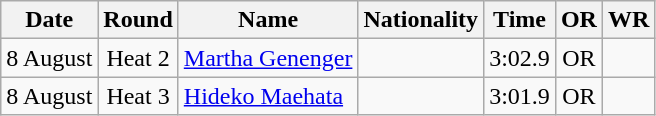<table class="wikitable" style="text-align:center">
<tr>
<th>Date</th>
<th>Round</th>
<th>Name</th>
<th>Nationality</th>
<th>Time</th>
<th>OR</th>
<th>WR</th>
</tr>
<tr>
<td>8 August</td>
<td>Heat 2</td>
<td align="left"><a href='#'>Martha Genenger</a></td>
<td align="left"></td>
<td>3:02.9</td>
<td>OR</td>
<td></td>
</tr>
<tr>
<td>8 August</td>
<td>Heat 3</td>
<td align="left"><a href='#'>Hideko Maehata</a></td>
<td align="left"></td>
<td>3:01.9</td>
<td>OR</td>
<td></td>
</tr>
</table>
